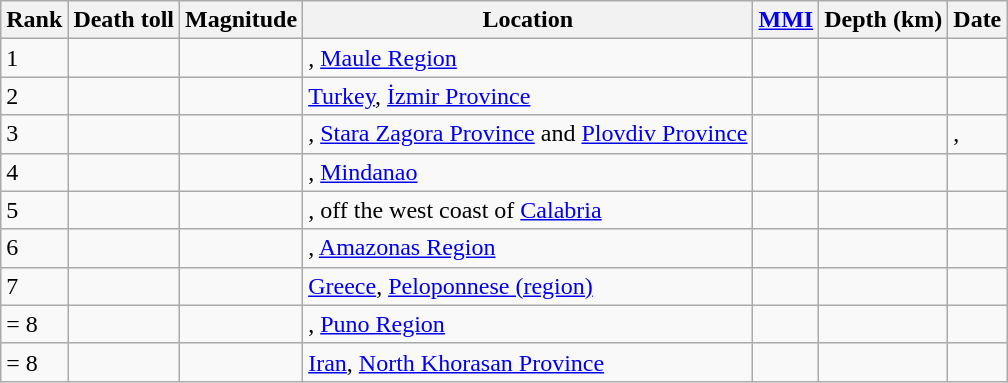<table class="sortable wikitable" style="font-size:100%;">
<tr>
<th>Rank</th>
<th>Death toll</th>
<th>Magnitude</th>
<th>Location</th>
<th><a href='#'>MMI</a></th>
<th>Depth (km)</th>
<th>Date</th>
</tr>
<tr>
<td>1</td>
<td></td>
<td></td>
<td>, <a href='#'>Maule Region</a></td>
<td></td>
<td></td>
<td></td>
</tr>
<tr>
<td>2</td>
<td></td>
<td></td>
<td> <a href='#'>Turkey</a>, <a href='#'>İzmir Province</a></td>
<td></td>
<td></td>
<td></td>
</tr>
<tr>
<td>3</td>
<td></td>
<td></td>
<td>, <a href='#'>Stara Zagora Province</a> and <a href='#'>Plovdiv Province</a></td>
<td></td>
<td></td>
<td>, </td>
</tr>
<tr>
<td>4</td>
<td></td>
<td></td>
<td>, <a href='#'>Mindanao</a></td>
<td></td>
<td></td>
<td></td>
</tr>
<tr>
<td>5</td>
<td></td>
<td></td>
<td>, off the west coast of <a href='#'>Calabria</a></td>
<td></td>
<td></td>
<td></td>
</tr>
<tr>
<td>6</td>
<td></td>
<td></td>
<td>, <a href='#'>Amazonas Region</a></td>
<td></td>
<td></td>
<td></td>
</tr>
<tr>
<td>7</td>
<td></td>
<td></td>
<td> <a href='#'>Greece</a>, <a href='#'>Peloponnese (region)</a></td>
<td></td>
<td></td>
<td></td>
</tr>
<tr>
<td>= 8</td>
<td></td>
<td></td>
<td>, <a href='#'>Puno Region</a></td>
<td></td>
<td></td>
<td></td>
</tr>
<tr>
<td>= 8</td>
<td></td>
<td></td>
<td> <a href='#'>Iran</a>, <a href='#'>North Khorasan Province</a></td>
<td></td>
<td></td>
<td></td>
</tr>
</table>
